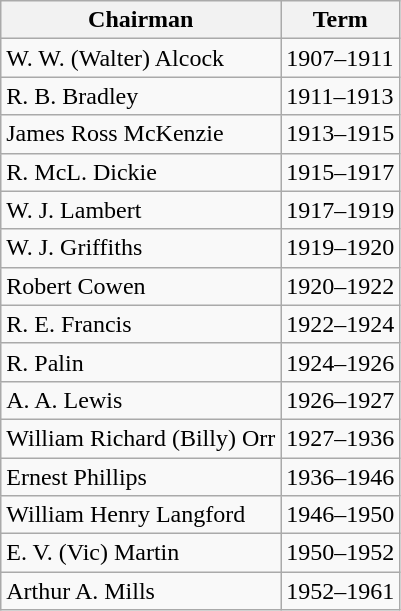<table class="wikitable">
<tr>
<th>Chairman</th>
<th>Term</th>
</tr>
<tr>
<td>W. W. (Walter) Alcock</td>
<td>1907–1911</td>
</tr>
<tr>
<td>R. B. Bradley</td>
<td>1911–1913</td>
</tr>
<tr>
<td>James Ross McKenzie</td>
<td>1913–1915</td>
</tr>
<tr>
<td>R. McL. Dickie</td>
<td>1915–1917</td>
</tr>
<tr>
<td>W. J. Lambert</td>
<td>1917–1919</td>
</tr>
<tr>
<td>W. J. Griffiths</td>
<td>1919–1920</td>
</tr>
<tr>
<td>Robert Cowen</td>
<td>1920–1922</td>
</tr>
<tr>
<td>R. E. Francis</td>
<td>1922–1924</td>
</tr>
<tr>
<td>R. Palin</td>
<td>1924–1926</td>
</tr>
<tr>
<td>A. A. Lewis</td>
<td>1926–1927</td>
</tr>
<tr>
<td>William Richard (Billy) Orr</td>
<td>1927–1936</td>
</tr>
<tr>
<td>Ernest Phillips</td>
<td>1936–1946</td>
</tr>
<tr>
<td>William Henry Langford</td>
<td>1946–1950</td>
</tr>
<tr>
<td>E. V. (Vic) Martin</td>
<td>1950–1952</td>
</tr>
<tr>
<td>Arthur A. Mills</td>
<td>1952–1961</td>
</tr>
</table>
